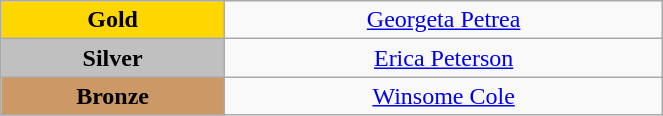<table class="wikitable" style="text-align:center; " width="35%">
<tr>
<td bgcolor="gold"><strong>Gold</strong></td>
<td><a href='#'>Georgeta Petrea</a><br>  <small><em></em></small></td>
</tr>
<tr>
<td bgcolor="silver"><strong>Silver</strong></td>
<td><a href='#'>Erica Peterson</a><br>  <small><em></em></small></td>
</tr>
<tr>
<td bgcolor="CC9966"><strong>Bronze</strong></td>
<td><a href='#'>Winsome Cole</a><br>  <small><em></em></small></td>
</tr>
</table>
